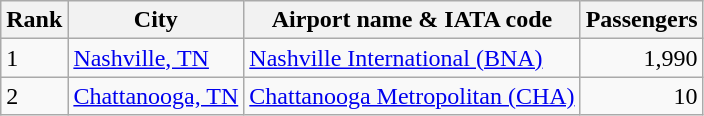<table class="wikitable">
<tr>
<th>Rank</th>
<th>City</th>
<th>Airport name & IATA code</th>
<th>Passengers</th>
</tr>
<tr>
<td>1</td>
<td><a href='#'>Nashville, TN</a></td>
<td><a href='#'>Nashville International (BNA)</a></td>
<td align=right>1,990</td>
</tr>
<tr>
<td>2</td>
<td><a href='#'>Chattanooga, TN</a></td>
<td><a href='#'>Chattanooga Metropolitan (CHA)</a></td>
<td align=right>10</td>
</tr>
</table>
